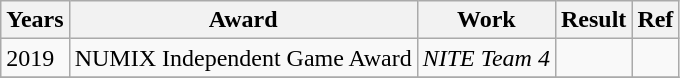<table class="wikitable">
<tr>
<th>Years</th>
<th>Award</th>
<th>Work</th>
<th>Result</th>
<th>Ref</th>
</tr>
<tr>
<td rowspan="1">2019</td>
<td>NUMIX Independent Game Award</td>
<td><em>NITE Team 4</em></td>
<td></td>
<td></td>
</tr>
<tr>
</tr>
</table>
